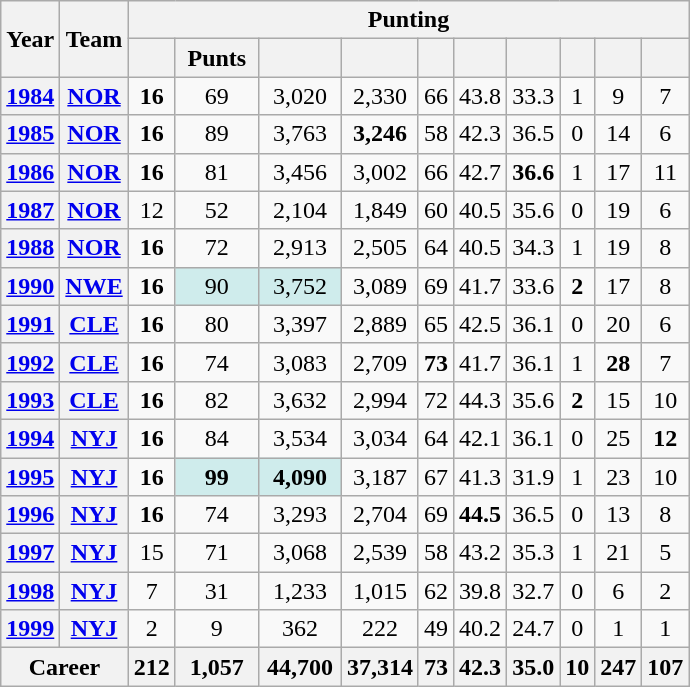<table class=wikitable style="text-align:center;">
<tr>
<th rowspan="2">Year</th>
<th rowspan="2">Team</th>
<th colspan="10">Punting</th>
</tr>
<tr>
<th></th>
<th>Punts</th>
<th></th>
<th></th>
<th></th>
<th></th>
<th></th>
<th></th>
<th></th>
<th></th>
</tr>
<tr>
<th><a href='#'>1984</a></th>
<th><a href='#'>NOR</a></th>
<td><strong>16</strong></td>
<td>69</td>
<td>3,020</td>
<td>2,330</td>
<td>66</td>
<td>43.8</td>
<td>33.3</td>
<td>1</td>
<td>9</td>
<td>7</td>
</tr>
<tr>
<th><a href='#'>1985</a></th>
<th><a href='#'>NOR</a></th>
<td><strong>16</strong></td>
<td>89</td>
<td>3,763</td>
<td><strong>3,246</strong></td>
<td>58</td>
<td>42.3</td>
<td>36.5</td>
<td>0</td>
<td>14</td>
<td>6</td>
</tr>
<tr>
<th><a href='#'>1986</a></th>
<th><a href='#'>NOR</a></th>
<td><strong>16</strong></td>
<td>81</td>
<td>3,456</td>
<td>3,002</td>
<td>66</td>
<td>42.7</td>
<td><strong>36.6</strong></td>
<td>1</td>
<td>17</td>
<td>11</td>
</tr>
<tr>
<th><a href='#'>1987</a></th>
<th><a href='#'>NOR</a></th>
<td>12</td>
<td>52</td>
<td>2,104</td>
<td>1,849</td>
<td>60</td>
<td>40.5</td>
<td>35.6</td>
<td>0</td>
<td>19</td>
<td>6</td>
</tr>
<tr>
<th><a href='#'>1988</a></th>
<th><a href='#'>NOR</a></th>
<td><strong>16</strong></td>
<td>72</td>
<td>2,913</td>
<td>2,505</td>
<td>64</td>
<td>40.5</td>
<td>34.3</td>
<td>1</td>
<td>19</td>
<td>8</td>
</tr>
<tr>
<th><a href='#'>1990</a></th>
<th><a href='#'>NWE</a></th>
<td><strong>16</strong></td>
<td style="background:#cfecec; width:3em;">90</td>
<td style="background:#cfecec; width:3em;">3,752</td>
<td>3,089</td>
<td>69</td>
<td>41.7</td>
<td>33.6</td>
<td><strong>2</strong></td>
<td>17</td>
<td>8</td>
</tr>
<tr>
<th><a href='#'>1991</a></th>
<th><a href='#'>CLE</a></th>
<td><strong>16</strong></td>
<td>80</td>
<td>3,397</td>
<td>2,889</td>
<td>65</td>
<td>42.5</td>
<td>36.1</td>
<td>0</td>
<td>20</td>
<td>6</td>
</tr>
<tr>
<th><a href='#'>1992</a></th>
<th><a href='#'>CLE</a></th>
<td><strong>16</strong></td>
<td>74</td>
<td>3,083</td>
<td>2,709</td>
<td><strong>73</strong></td>
<td>41.7</td>
<td>36.1</td>
<td>1</td>
<td><strong>28</strong></td>
<td>7</td>
</tr>
<tr>
<th><a href='#'>1993</a></th>
<th><a href='#'>CLE</a></th>
<td><strong>16</strong></td>
<td>82</td>
<td>3,632</td>
<td>2,994</td>
<td>72</td>
<td>44.3</td>
<td>35.6</td>
<td><strong>2</strong></td>
<td>15</td>
<td>10</td>
</tr>
<tr>
<th><a href='#'>1994</a></th>
<th><a href='#'>NYJ</a></th>
<td><strong>16</strong></td>
<td>84</td>
<td>3,534</td>
<td>3,034</td>
<td>64</td>
<td>42.1</td>
<td>36.1</td>
<td>0</td>
<td>25</td>
<td><strong>12</strong></td>
</tr>
<tr>
<th><a href='#'>1995</a></th>
<th><a href='#'>NYJ</a></th>
<td><strong>16</strong></td>
<td style="background:#cfecec; width:3em;"><strong>99</strong></td>
<td style="background:#cfecec; width:3em;"><strong>4,090</strong></td>
<td>3,187</td>
<td>67</td>
<td>41.3</td>
<td>31.9</td>
<td>1</td>
<td>23</td>
<td>10</td>
</tr>
<tr>
<th><a href='#'>1996</a></th>
<th><a href='#'>NYJ</a></th>
<td><strong>16</strong></td>
<td>74</td>
<td>3,293</td>
<td>2,704</td>
<td>69</td>
<td><strong>44.5</strong></td>
<td>36.5</td>
<td>0</td>
<td>13</td>
<td>8</td>
</tr>
<tr>
<th><a href='#'>1997</a></th>
<th><a href='#'>NYJ</a></th>
<td>15</td>
<td>71</td>
<td>3,068</td>
<td>2,539</td>
<td>58</td>
<td>43.2</td>
<td>35.3</td>
<td>1</td>
<td>21</td>
<td>5</td>
</tr>
<tr>
<th><a href='#'>1998</a></th>
<th><a href='#'>NYJ</a></th>
<td>7</td>
<td>31</td>
<td>1,233</td>
<td>1,015</td>
<td>62</td>
<td>39.8</td>
<td>32.7</td>
<td>0</td>
<td>6</td>
<td>2</td>
</tr>
<tr>
<th><a href='#'>1999</a></th>
<th><a href='#'>NYJ</a></th>
<td>2</td>
<td>9</td>
<td>362</td>
<td>222</td>
<td>49</td>
<td>40.2</td>
<td>24.7</td>
<td>0</td>
<td>1</td>
<td>1</td>
</tr>
<tr>
<th colspan="2">Career</th>
<th>212</th>
<th>1,057</th>
<th>44,700</th>
<th>37,314</th>
<th>73</th>
<th>42.3</th>
<th>35.0</th>
<th>10</th>
<th>247</th>
<th>107</th>
</tr>
</table>
